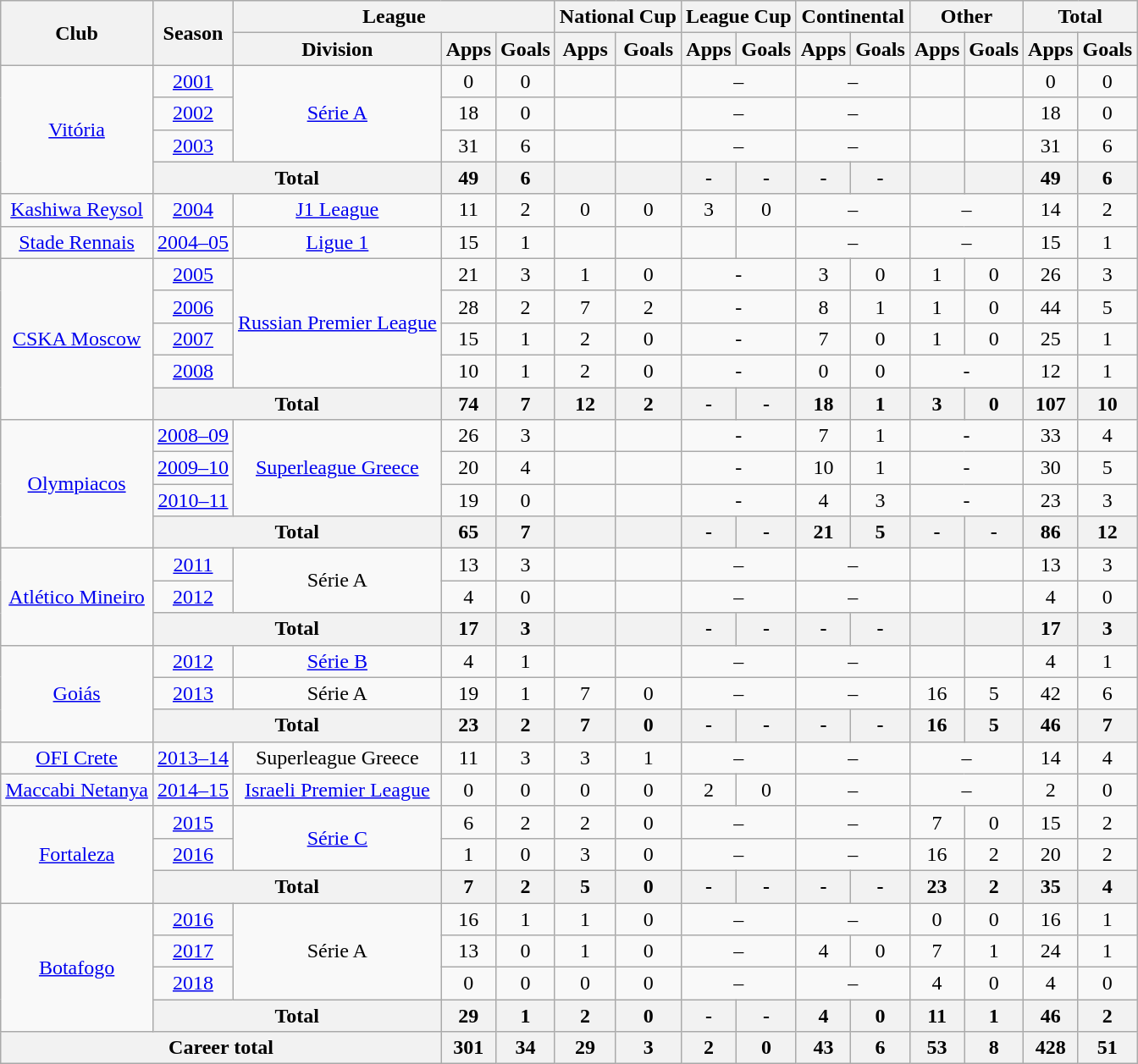<table class="wikitable" style="text-align: center">
<tr>
<th rowspan="2">Club</th>
<th rowspan="2">Season</th>
<th colspan="3">League</th>
<th colspan="2">National Cup</th>
<th colspan="2">League Cup</th>
<th colspan="2">Continental</th>
<th colspan="2">Other</th>
<th colspan="2">Total</th>
</tr>
<tr>
<th>Division</th>
<th>Apps</th>
<th>Goals</th>
<th>Apps</th>
<th>Goals</th>
<th>Apps</th>
<th>Goals</th>
<th>Apps</th>
<th>Goals</th>
<th>Apps</th>
<th>Goals</th>
<th>Apps</th>
<th>Goals</th>
</tr>
<tr>
<td rowspan="4"><a href='#'>Vitória</a></td>
<td><a href='#'>2001</a></td>
<td rowspan="3"><a href='#'>Série A</a></td>
<td>0</td>
<td>0</td>
<td></td>
<td></td>
<td colspan="2">–</td>
<td colspan="2">–</td>
<td></td>
<td></td>
<td>0</td>
<td>0</td>
</tr>
<tr>
<td><a href='#'>2002</a></td>
<td>18</td>
<td>0</td>
<td></td>
<td></td>
<td colspan="2">–</td>
<td colspan="2">–</td>
<td></td>
<td></td>
<td>18</td>
<td>0</td>
</tr>
<tr>
<td><a href='#'>2003</a></td>
<td>31</td>
<td>6</td>
<td></td>
<td></td>
<td colspan="2">–</td>
<td colspan="2">–</td>
<td></td>
<td></td>
<td>31</td>
<td>6</td>
</tr>
<tr>
<th colspan="2">Total</th>
<th>49</th>
<th>6</th>
<th></th>
<th></th>
<th>-</th>
<th>-</th>
<th>-</th>
<th>-</th>
<th></th>
<th></th>
<th>49</th>
<th>6</th>
</tr>
<tr>
<td><a href='#'>Kashiwa Reysol</a></td>
<td><a href='#'>2004</a></td>
<td><a href='#'>J1 League</a></td>
<td>11</td>
<td>2</td>
<td>0</td>
<td>0</td>
<td>3</td>
<td>0</td>
<td colspan="2">–</td>
<td colspan="2">–</td>
<td>14</td>
<td>2</td>
</tr>
<tr>
<td><a href='#'>Stade Rennais</a></td>
<td><a href='#'>2004–05</a></td>
<td><a href='#'>Ligue 1</a></td>
<td>15</td>
<td>1</td>
<td></td>
<td></td>
<td></td>
<td></td>
<td colspan="2">–</td>
<td colspan="2">–</td>
<td>15</td>
<td>1</td>
</tr>
<tr>
<td rowspan="5"><a href='#'>CSKA Moscow</a></td>
<td><a href='#'>2005</a></td>
<td rowspan="4"><a href='#'>Russian Premier League</a></td>
<td>21</td>
<td>3</td>
<td>1</td>
<td>0</td>
<td colspan="2">-</td>
<td>3</td>
<td>0</td>
<td>1</td>
<td>0</td>
<td>26</td>
<td>3</td>
</tr>
<tr>
<td><a href='#'>2006</a></td>
<td>28</td>
<td>2</td>
<td>7</td>
<td>2</td>
<td colspan="2">-</td>
<td>8</td>
<td>1</td>
<td>1</td>
<td>0</td>
<td>44</td>
<td>5</td>
</tr>
<tr>
<td><a href='#'>2007</a></td>
<td>15</td>
<td>1</td>
<td>2</td>
<td>0</td>
<td colspan="2">-</td>
<td>7</td>
<td>0</td>
<td>1</td>
<td>0</td>
<td>25</td>
<td>1</td>
</tr>
<tr>
<td><a href='#'>2008</a></td>
<td>10</td>
<td>1</td>
<td>2</td>
<td>0</td>
<td colspan="2">-</td>
<td>0</td>
<td>0</td>
<td colspan="2">-</td>
<td>12</td>
<td>1</td>
</tr>
<tr>
<th colspan="2">Total</th>
<th>74</th>
<th>7</th>
<th>12</th>
<th>2</th>
<th>-</th>
<th>-</th>
<th>18</th>
<th>1</th>
<th>3</th>
<th>0</th>
<th>107</th>
<th>10</th>
</tr>
<tr>
<td rowspan="4"><a href='#'>Olympiacos</a></td>
<td><a href='#'>2008–09</a></td>
<td rowspan="3"><a href='#'>Superleague Greece</a></td>
<td>26</td>
<td>3</td>
<td></td>
<td></td>
<td colspan="2">-</td>
<td>7</td>
<td>1</td>
<td colspan="2">-</td>
<td>33</td>
<td>4</td>
</tr>
<tr>
<td><a href='#'>2009–10</a></td>
<td>20</td>
<td>4</td>
<td></td>
<td></td>
<td colspan="2">-</td>
<td>10</td>
<td>1</td>
<td colspan="2">-</td>
<td>30</td>
<td>5</td>
</tr>
<tr>
<td><a href='#'>2010–11</a></td>
<td>19</td>
<td>0</td>
<td></td>
<td></td>
<td colspan="2">-</td>
<td>4</td>
<td>3</td>
<td colspan="2">-</td>
<td>23</td>
<td>3</td>
</tr>
<tr>
<th colspan="2">Total</th>
<th>65</th>
<th>7</th>
<th></th>
<th></th>
<th>-</th>
<th>-</th>
<th>21</th>
<th>5</th>
<th>-</th>
<th>-</th>
<th>86</th>
<th>12</th>
</tr>
<tr>
<td rowspan="3"><a href='#'>Atlético Mineiro</a></td>
<td><a href='#'>2011</a></td>
<td rowspan="2">Série A</td>
<td>13</td>
<td>3</td>
<td></td>
<td></td>
<td colspan="2">–</td>
<td colspan="2">–</td>
<td></td>
<td></td>
<td>13</td>
<td>3</td>
</tr>
<tr>
<td><a href='#'>2012</a></td>
<td>4</td>
<td>0</td>
<td></td>
<td></td>
<td colspan="2">–</td>
<td colspan="2">–</td>
<td></td>
<td></td>
<td>4</td>
<td>0</td>
</tr>
<tr>
<th colspan="2">Total</th>
<th>17</th>
<th>3</th>
<th></th>
<th></th>
<th>-</th>
<th>-</th>
<th>-</th>
<th>-</th>
<th></th>
<th></th>
<th>17</th>
<th>3</th>
</tr>
<tr>
<td rowspan="3"><a href='#'>Goiás</a></td>
<td><a href='#'>2012</a></td>
<td><a href='#'>Série B</a></td>
<td>4</td>
<td>1</td>
<td></td>
<td></td>
<td colspan="2">–</td>
<td colspan="2">–</td>
<td></td>
<td></td>
<td>4</td>
<td>1</td>
</tr>
<tr>
<td><a href='#'>2013</a></td>
<td>Série A</td>
<td>19</td>
<td>1</td>
<td>7</td>
<td>0</td>
<td colspan="2">–</td>
<td colspan="2">–</td>
<td>16</td>
<td>5</td>
<td>42</td>
<td>6</td>
</tr>
<tr>
<th colspan="2">Total</th>
<th>23</th>
<th>2</th>
<th>7</th>
<th>0</th>
<th>-</th>
<th>-</th>
<th>-</th>
<th>-</th>
<th>16</th>
<th>5</th>
<th>46</th>
<th>7</th>
</tr>
<tr>
<td><a href='#'>OFI Crete</a></td>
<td><a href='#'>2013–14</a></td>
<td>Superleague Greece</td>
<td>11</td>
<td>3</td>
<td>3</td>
<td>1</td>
<td colspan="2">–</td>
<td colspan="2">–</td>
<td colspan="2">–</td>
<td>14</td>
<td>4</td>
</tr>
<tr>
<td><a href='#'>Maccabi Netanya</a></td>
<td><a href='#'>2014–15</a></td>
<td><a href='#'>Israeli Premier League</a></td>
<td>0</td>
<td>0</td>
<td>0</td>
<td>0</td>
<td>2</td>
<td>0</td>
<td colspan="2">–</td>
<td colspan="2">–</td>
<td>2</td>
<td>0</td>
</tr>
<tr>
<td rowspan="3"><a href='#'>Fortaleza</a></td>
<td><a href='#'>2015</a></td>
<td rowspan="2"><a href='#'>Série C</a></td>
<td>6</td>
<td>2</td>
<td>2</td>
<td>0</td>
<td colspan="2">–</td>
<td colspan="2">–</td>
<td>7</td>
<td>0</td>
<td>15</td>
<td>2</td>
</tr>
<tr>
<td><a href='#'>2016</a></td>
<td>1</td>
<td>0</td>
<td>3</td>
<td>0</td>
<td colspan="2">–</td>
<td colspan="2">–</td>
<td>16</td>
<td>2</td>
<td>20</td>
<td>2</td>
</tr>
<tr>
<th colspan="2">Total</th>
<th>7</th>
<th>2</th>
<th>5</th>
<th>0</th>
<th>-</th>
<th>-</th>
<th>-</th>
<th>-</th>
<th>23</th>
<th>2</th>
<th>35</th>
<th>4</th>
</tr>
<tr>
<td rowspan="4"><a href='#'>Botafogo</a></td>
<td><a href='#'>2016</a></td>
<td rowspan="3">Série A</td>
<td>16</td>
<td>1</td>
<td>1</td>
<td>0</td>
<td colspan="2">–</td>
<td colspan="2">–</td>
<td>0</td>
<td>0</td>
<td>16</td>
<td>1</td>
</tr>
<tr>
<td><a href='#'>2017</a></td>
<td>13</td>
<td>0</td>
<td>1</td>
<td>0</td>
<td colspan="2">–</td>
<td>4</td>
<td>0</td>
<td>7</td>
<td>1</td>
<td>24</td>
<td>1</td>
</tr>
<tr>
<td><a href='#'>2018</a></td>
<td>0</td>
<td>0</td>
<td>0</td>
<td>0</td>
<td colspan="2">–</td>
<td colspan="2">–</td>
<td>4</td>
<td>0</td>
<td>4</td>
<td>0</td>
</tr>
<tr>
<th colspan="2">Total</th>
<th>29</th>
<th>1</th>
<th>2</th>
<th>0</th>
<th>-</th>
<th>-</th>
<th>4</th>
<th>0</th>
<th>11</th>
<th>1</th>
<th>46</th>
<th>2</th>
</tr>
<tr>
<th colspan="3">Career total</th>
<th>301</th>
<th>34</th>
<th>29</th>
<th>3</th>
<th>2</th>
<th>0</th>
<th>43</th>
<th>6</th>
<th>53</th>
<th>8</th>
<th>428</th>
<th>51</th>
</tr>
</table>
